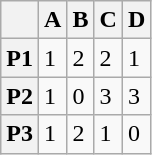<table class="wikitable inline">
<tr>
<th></th>
<th>A</th>
<th>B</th>
<th>C</th>
<th>D</th>
</tr>
<tr>
<th>P1</th>
<td>1</td>
<td>2</td>
<td>2</td>
<td>1</td>
</tr>
<tr>
<th>P2</th>
<td>1</td>
<td>0</td>
<td>3</td>
<td>3</td>
</tr>
<tr>
<th>P3</th>
<td>1</td>
<td>2</td>
<td>1</td>
<td>0</td>
</tr>
</table>
